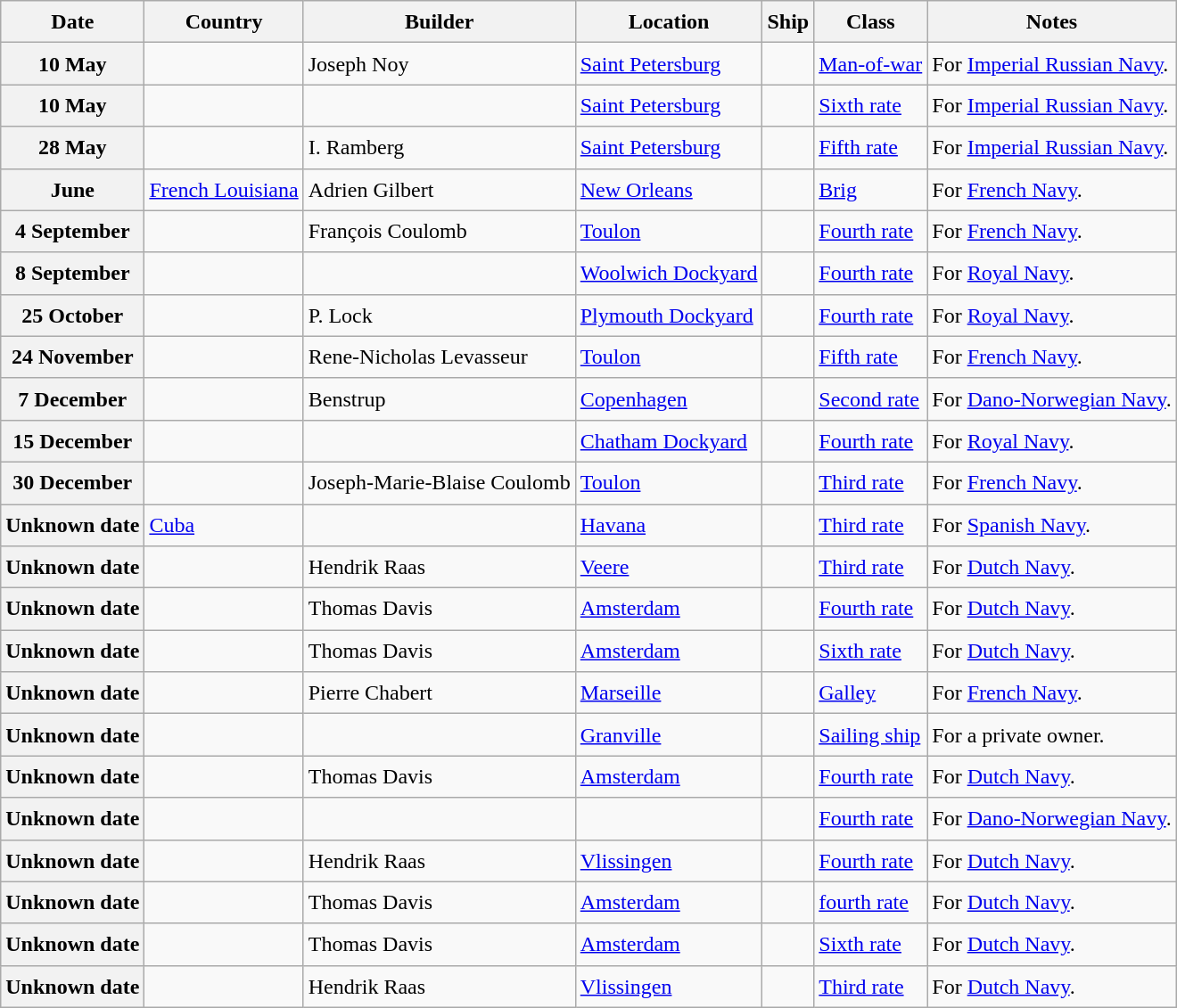<table class="wikitable sortable" style="font-size:1.00em; line-height:1.5em;">
<tr>
<th>Date</th>
<th>Country</th>
<th>Builder</th>
<th>Location</th>
<th>Ship</th>
<th>Class</th>
<th>Notes</th>
</tr>
<tr ---->
<th>10 May </th>
<td></td>
<td>Joseph Noy</td>
<td><a href='#'>Saint Petersburg</a></td>
<td><strong></strong></td>
<td><a href='#'>Man-of-war</a></td>
<td>For <a href='#'>Imperial Russian Navy</a>.</td>
</tr>
<tr ---->
<th>10 May </th>
<td></td>
<td></td>
<td><a href='#'>Saint Petersburg</a></td>
<td><strong></strong></td>
<td><a href='#'>Sixth rate</a></td>
<td>For <a href='#'>Imperial Russian Navy</a>.</td>
</tr>
<tr ---->
<th>28 May</th>
<td></td>
<td>I. Ramberg</td>
<td><a href='#'>Saint Petersburg</a></td>
<td><strong></strong></td>
<td><a href='#'>Fifth rate</a></td>
<td>For <a href='#'>Imperial Russian Navy</a>.</td>
</tr>
<tr ---->
<th>June</th>
<td> <a href='#'>French Louisiana</a></td>
<td>Adrien Gilbert</td>
<td><a href='#'>New Orleans</a></td>
<td><strong></strong></td>
<td><a href='#'>Brig</a></td>
<td>For <a href='#'>French Navy</a>.</td>
</tr>
<tr ---->
<th>4 September</th>
<td></td>
<td>François Coulomb</td>
<td><a href='#'>Toulon</a></td>
<td><strong></strong></td>
<td><a href='#'>Fourth rate</a></td>
<td>For <a href='#'>French Navy</a>.</td>
</tr>
<tr ---->
<th>8 September</th>
<td></td>
<td></td>
<td><a href='#'>Woolwich Dockyard</a></td>
<td><strong></strong></td>
<td><a href='#'>Fourth rate</a></td>
<td>For <a href='#'>Royal Navy</a>.</td>
</tr>
<tr ---->
<th>25 October</th>
<td></td>
<td>P. Lock</td>
<td><a href='#'>Plymouth Dockyard</a></td>
<td><strong></strong></td>
<td><a href='#'>Fourth rate</a></td>
<td>For <a href='#'>Royal Navy</a>.</td>
</tr>
<tr ---->
<th>24 November</th>
<td></td>
<td>Rene-Nicholas Levasseur</td>
<td><a href='#'>Toulon</a></td>
<td><strong></strong></td>
<td><a href='#'>Fifth rate</a></td>
<td>For <a href='#'>French Navy</a>.</td>
</tr>
<tr ---->
<th>7 December</th>
<td></td>
<td>Benstrup</td>
<td><a href='#'>Copenhagen</a></td>
<td><strong></strong></td>
<td><a href='#'>Second rate</a></td>
<td>For <a href='#'>Dano-Norwegian Navy</a>.</td>
</tr>
<tr ---->
<th>15 December</th>
<td></td>
<td></td>
<td><a href='#'>Chatham Dockyard</a></td>
<td><strong></strong></td>
<td><a href='#'>Fourth rate</a></td>
<td>For <a href='#'>Royal Navy</a>.</td>
</tr>
<tr ---->
<th>30 December</th>
<td></td>
<td>Joseph-Marie-Blaise Coulomb</td>
<td><a href='#'>Toulon</a></td>
<td><strong></strong></td>
<td><a href='#'>Third rate</a></td>
<td>For <a href='#'>French Navy</a>.</td>
</tr>
<tr ---->
<th>Unknown date</th>
<td> <a href='#'>Cuba</a></td>
<td></td>
<td><a href='#'>Havana</a></td>
<td><strong></strong></td>
<td><a href='#'>Third rate</a></td>
<td>For <a href='#'>Spanish Navy</a>.</td>
</tr>
<tr ---->
<th>Unknown date</th>
<td></td>
<td>Hendrik Raas</td>
<td><a href='#'>Veere</a></td>
<td><strong></strong></td>
<td><a href='#'>Third rate</a></td>
<td>For <a href='#'>Dutch Navy</a>.</td>
</tr>
<tr ---->
<th>Unknown date</th>
<td></td>
<td>Thomas Davis</td>
<td><a href='#'>Amsterdam</a></td>
<td><strong></strong></td>
<td><a href='#'>Fourth rate</a></td>
<td>For <a href='#'>Dutch Navy</a>.</td>
</tr>
<tr ---->
<th>Unknown date</th>
<td></td>
<td>Thomas Davis</td>
<td><a href='#'>Amsterdam</a></td>
<td><strong></strong></td>
<td><a href='#'>Sixth rate</a></td>
<td>For <a href='#'>Dutch Navy</a>.</td>
</tr>
<tr ---->
<th>Unknown date</th>
<td></td>
<td>Pierre Chabert</td>
<td><a href='#'>Marseille</a></td>
<td><strong></strong></td>
<td><a href='#'>Galley</a></td>
<td>For <a href='#'>French Navy</a>.</td>
</tr>
<tr ---->
<th>Unknown date</th>
<td></td>
<td></td>
<td><a href='#'>Granville</a></td>
<td><strong></strong></td>
<td><a href='#'>Sailing ship</a></td>
<td>For a private owner.</td>
</tr>
<tr ---->
<th>Unknown date</th>
<td></td>
<td>Thomas Davis</td>
<td><a href='#'>Amsterdam</a></td>
<td><strong></strong></td>
<td><a href='#'>Fourth rate</a></td>
<td>For <a href='#'>Dutch Navy</a>.</td>
</tr>
<tr ---->
<th>Unknown date</th>
<td></td>
<td></td>
<td></td>
<td><strong></strong></td>
<td><a href='#'>Fourth rate</a></td>
<td>For <a href='#'>Dano-Norwegian Navy</a>.</td>
</tr>
<tr ---->
<th>Unknown date</th>
<td></td>
<td>Hendrik Raas</td>
<td><a href='#'>Vlissingen</a></td>
<td><strong></strong></td>
<td><a href='#'>Fourth rate</a></td>
<td>For <a href='#'>Dutch Navy</a>.</td>
</tr>
<tr ---->
<th>Unknown date</th>
<td></td>
<td>Thomas Davis</td>
<td><a href='#'>Amsterdam</a></td>
<td><strong></strong></td>
<td><a href='#'>fourth rate</a></td>
<td>For <a href='#'>Dutch Navy</a>.</td>
</tr>
<tr ---->
<th>Unknown date</th>
<td></td>
<td>Thomas Davis</td>
<td><a href='#'>Amsterdam</a></td>
<td><strong></strong></td>
<td><a href='#'>Sixth rate</a></td>
<td>For <a href='#'>Dutch Navy</a>.</td>
</tr>
<tr ---->
<th>Unknown date</th>
<td></td>
<td>Hendrik Raas</td>
<td><a href='#'>Vlissingen</a></td>
<td><strong></strong></td>
<td><a href='#'>Third rate</a></td>
<td>For <a href='#'>Dutch Navy</a>.</td>
</tr>
</table>
